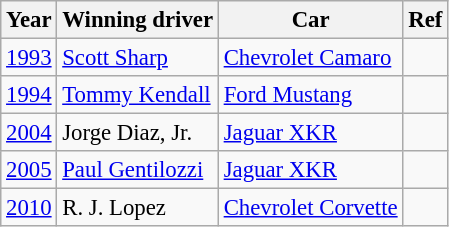<table class="wikitable" style="font-size: 95%;">
<tr>
<th>Year</th>
<th>Winning driver</th>
<th>Car</th>
<th>Ref</th>
</tr>
<tr>
<td><a href='#'>1993</a></td>
<td> <a href='#'>Scott Sharp</a></td>
<td><a href='#'>Chevrolet Camaro</a></td>
<td></td>
</tr>
<tr>
<td><a href='#'>1994</a></td>
<td> <a href='#'>Tommy Kendall</a></td>
<td><a href='#'>Ford Mustang</a></td>
<td></td>
</tr>
<tr>
<td><a href='#'>2004</a></td>
<td> Jorge Diaz, Jr.</td>
<td><a href='#'>Jaguar XKR</a></td>
<td></td>
</tr>
<tr>
<td><a href='#'>2005</a></td>
<td> <a href='#'>Paul Gentilozzi</a></td>
<td><a href='#'>Jaguar XKR</a></td>
<td></td>
</tr>
<tr>
<td><a href='#'>2010</a></td>
<td> R. J. Lopez</td>
<td><a href='#'>Chevrolet Corvette</a></td>
<td></td>
</tr>
</table>
